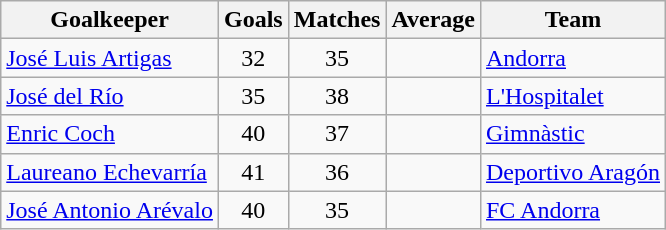<table class="wikitable sortable">
<tr>
<th>Goalkeeper</th>
<th>Goals</th>
<th>Matches</th>
<th>Average</th>
<th>Team</th>
</tr>
<tr>
<td> <a href='#'>José Luis Artigas</a></td>
<td style="text-align:center;">32</td>
<td style="text-align:center;">35</td>
<td style="text-align:center;"></td>
<td><a href='#'>Andorra</a></td>
</tr>
<tr>
<td> <a href='#'>José del Río</a></td>
<td style="text-align:center;">35</td>
<td style="text-align:center;">38</td>
<td style="text-align:center;"></td>
<td><a href='#'>L'Hospitalet</a></td>
</tr>
<tr>
<td> <a href='#'>Enric Coch</a></td>
<td style="text-align:center;">40</td>
<td style="text-align:center;">37</td>
<td style="text-align:center;"></td>
<td><a href='#'>Gimnàstic</a></td>
</tr>
<tr>
<td> <a href='#'>Laureano Echevarría</a></td>
<td style="text-align:center;">41</td>
<td style="text-align:center;">36</td>
<td style="text-align:center;"></td>
<td><a href='#'>Deportivo Aragón</a></td>
</tr>
<tr>
<td> <a href='#'>José Antonio Arévalo</a></td>
<td style="text-align:center;">40</td>
<td style="text-align:center;">35</td>
<td style="text-align:center;"></td>
<td><a href='#'>FC Andorra</a></td>
</tr>
</table>
